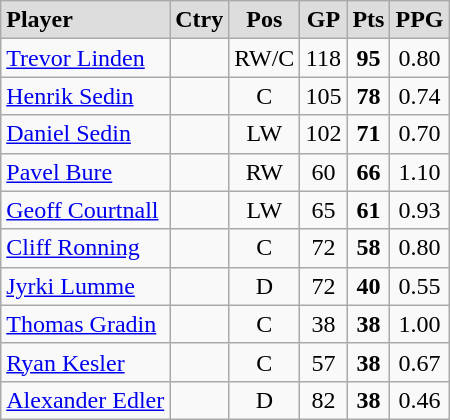<table class= "wikitable">
<tr align="center" style="font-weight:bold; background-color:#dddddd;" |>
<td align="left">Player</td>
<td>Ctry</td>
<td>Pos</td>
<td>GP</td>
<td>Pts</td>
<td>PPG</td>
</tr>
<tr align="center">
<td align="left"><a href='#'>Trevor Linden</a></td>
<td></td>
<td>RW/C</td>
<td>118</td>
<td><strong>95</strong></td>
<td>0.80</td>
</tr>
<tr align="center">
<td align="left"><a href='#'>Henrik Sedin</a></td>
<td></td>
<td>C</td>
<td>105</td>
<td><strong>78</strong></td>
<td>0.74</td>
</tr>
<tr align="center">
<td align="left"><a href='#'>Daniel Sedin</a></td>
<td></td>
<td>LW</td>
<td>102</td>
<td><strong>71</strong></td>
<td>0.70</td>
</tr>
<tr align="center">
<td align="left"><a href='#'>Pavel Bure</a></td>
<td></td>
<td>RW</td>
<td>60</td>
<td><strong>66</strong></td>
<td>1.10</td>
</tr>
<tr align="center">
<td align="left"><a href='#'>Geoff Courtnall</a></td>
<td></td>
<td>LW</td>
<td>65</td>
<td><strong>61</strong></td>
<td>0.93</td>
</tr>
<tr align="center">
<td align="left"><a href='#'>Cliff Ronning</a></td>
<td></td>
<td>C</td>
<td>72</td>
<td><strong>58</strong></td>
<td>0.80</td>
</tr>
<tr align="center">
<td align="left"><a href='#'>Jyrki Lumme</a></td>
<td></td>
<td>D</td>
<td>72</td>
<td><strong>40</strong></td>
<td>0.55</td>
</tr>
<tr align="center">
<td align="left"><a href='#'>Thomas Gradin</a></td>
<td></td>
<td>C</td>
<td>38</td>
<td><strong>38</strong></td>
<td>1.00</td>
</tr>
<tr align="center">
<td align="left"><a href='#'>Ryan Kesler</a></td>
<td></td>
<td>C</td>
<td>57</td>
<td><strong>38</strong></td>
<td>0.67</td>
</tr>
<tr align="center">
<td align="left"><a href='#'>Alexander Edler</a></td>
<td></td>
<td>D</td>
<td>82</td>
<td><strong>38</strong></td>
<td>0.46</td>
</tr>
</table>
